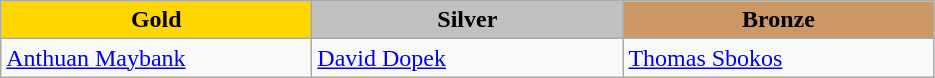<table class="wikitable" style="text-align:left">
<tr align="center">
<td width=200 bgcolor=gold><strong>Gold</strong></td>
<td width=200 bgcolor=silver><strong>Silver</strong></td>
<td width=200 bgcolor=CC9966><strong>Bronze</strong></td>
</tr>
<tr>
<td><a href='#'>Anthuan Maybank</a><br><em></em></td>
<td><a href='#'>David Dopek</a><br><em></em></td>
<td><a href='#'>Thomas Sbokos</a><br><em></em></td>
</tr>
</table>
